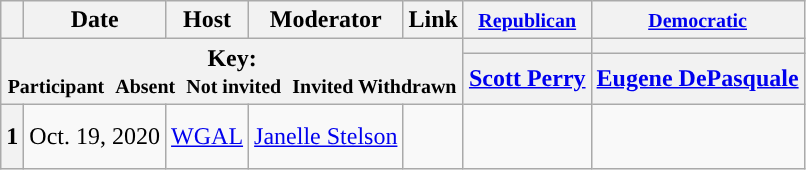<table class="wikitable" style="text-align:center;">
<tr>
<th scope="col"></th>
<th scope="col">Date</th>
<th scope="col">Host</th>
<th scope="col">Moderator</th>
<th scope="col">Link</th>
<th scope="col"><small><a href='#'>Republican</a></small></th>
<th scope="col"><small><a href='#'>Democratic</a></small></th>
</tr>
<tr>
<th colspan="5" rowspan="2">Key:<br> <small>Participant </small>  <small>Absent </small>  <small>Not invited </small>  <small>Invited  Withdrawn</small></th>
<th scope="col" style="background:"></th>
<th scope="col" style="background:"></th>
</tr>
<tr>
<th scope="col"><a href='#'>Scott Perry</a></th>
<th scope="col"><a href='#'>Eugene DePasquale</a></th>
</tr>
<tr>
<th>1</th>
<td style="white-space:nowrap;">Oct. 19, 2020</td>
<td style="white-space:nowrap;"><a href='#'>WGAL</a></td>
<td style="white-space:nowrap;"><a href='#'>Janelle Stelson</a></td>
<td style="white-space:nowrap;"><br><br></td>
<td></td>
<td></td>
</tr>
</table>
